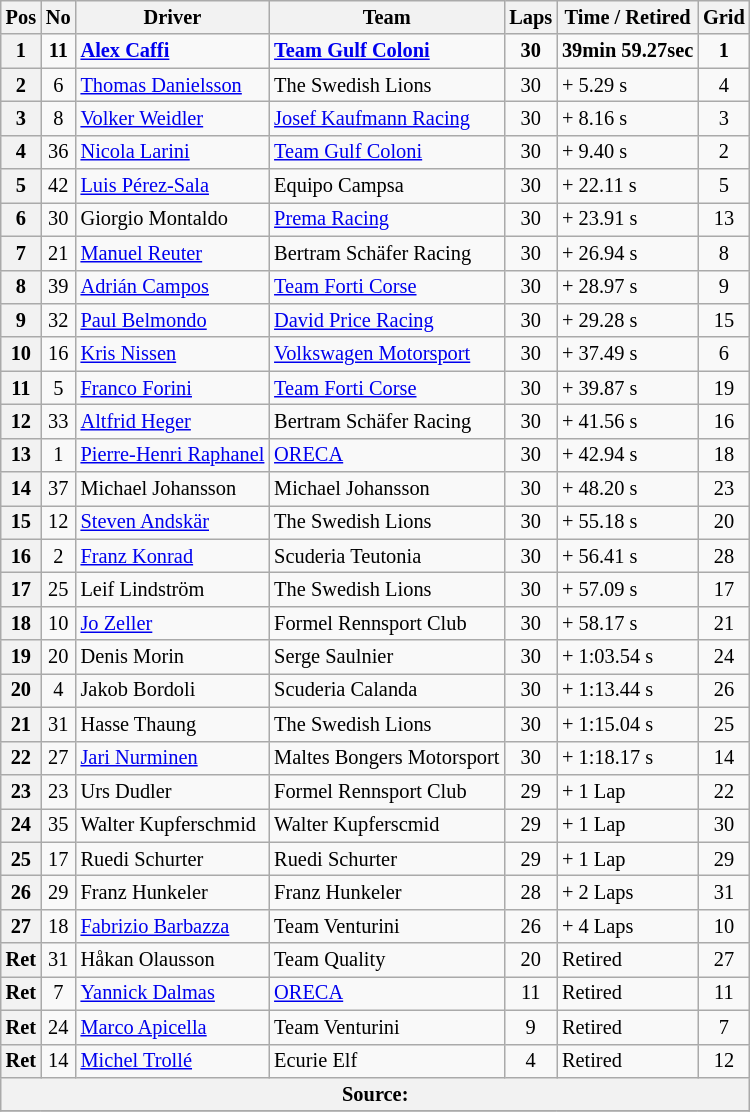<table class="wikitable" style="font-size: 85%;">
<tr>
<th>Pos</th>
<th>No</th>
<th>Driver</th>
<th>Team</th>
<th>Laps</th>
<th>Time / Retired</th>
<th>Grid</th>
</tr>
<tr>
<th>1</th>
<td align=center><strong>11</strong></td>
<td><strong> <a href='#'>Alex Caffi</a></strong></td>
<td><strong><a href='#'>Team Gulf Coloni</a></strong></td>
<td align=center><strong>30</strong></td>
<td><strong>39min 59.27sec</strong></td>
<td align=center><strong>1</strong></td>
</tr>
<tr>
<th>2</th>
<td align=center>6</td>
<td> <a href='#'>Thomas Danielsson</a></td>
<td>The Swedish Lions</td>
<td align=center>30</td>
<td>+ 5.29 s</td>
<td align=center>4</td>
</tr>
<tr>
<th>3</th>
<td align=center>8</td>
<td> <a href='#'>Volker Weidler</a></td>
<td><a href='#'>Josef Kaufmann Racing</a></td>
<td align=center>30</td>
<td>+ 8.16 s</td>
<td align=center>3</td>
</tr>
<tr>
<th>4</th>
<td align=center>36</td>
<td> <a href='#'>Nicola Larini</a></td>
<td><a href='#'>Team Gulf Coloni</a></td>
<td align=center>30</td>
<td>+ 9.40 s</td>
<td align=center>2</td>
</tr>
<tr>
<th>5</th>
<td align=center>42</td>
<td> <a href='#'>Luis Pérez-Sala</a></td>
<td>Equipo Campsa</td>
<td align=center>30</td>
<td>+ 22.11 s</td>
<td align=center>5</td>
</tr>
<tr>
<th>6</th>
<td align=center>30</td>
<td> Giorgio Montaldo</td>
<td><a href='#'>Prema Racing</a></td>
<td align=center>30</td>
<td>+ 23.91 s</td>
<td align=center>13</td>
</tr>
<tr>
<th>7</th>
<td align=center>21</td>
<td> <a href='#'>Manuel Reuter</a></td>
<td>Bertram Schäfer Racing</td>
<td align=center>30</td>
<td>+ 26.94 s</td>
<td align=center>8</td>
</tr>
<tr>
<th>8</th>
<td align=center>39</td>
<td> <a href='#'>Adrián Campos</a></td>
<td><a href='#'>Team Forti Corse</a></td>
<td align=center>30</td>
<td>+ 28.97 s</td>
<td align=center>9</td>
</tr>
<tr>
<th>9</th>
<td align=center>32</td>
<td> <a href='#'>Paul Belmondo</a></td>
<td><a href='#'>David Price Racing</a></td>
<td align=center>30</td>
<td>+ 29.28 s</td>
<td align=center>15</td>
</tr>
<tr>
<th>10</th>
<td align=center>16</td>
<td> <a href='#'>Kris Nissen</a></td>
<td><a href='#'>Volkswagen Motorsport</a></td>
<td align=center>30</td>
<td>+ 37.49 s</td>
<td align=center>6</td>
</tr>
<tr>
<th>11</th>
<td align=center>5</td>
<td> <a href='#'>Franco Forini</a></td>
<td><a href='#'>Team Forti Corse</a></td>
<td align=center>30</td>
<td>+ 39.87 s</td>
<td align=center>19</td>
</tr>
<tr>
<th>12</th>
<td align=center>33</td>
<td> <a href='#'>Altfrid Heger</a></td>
<td>Bertram Schäfer Racing</td>
<td align=center>30</td>
<td>+ 41.56 s</td>
<td align=center>16</td>
</tr>
<tr>
<th>13</th>
<td align=center>1</td>
<td> <a href='#'>Pierre-Henri Raphanel</a></td>
<td><a href='#'>ORECA</a></td>
<td align=center>30</td>
<td>+ 42.94 s</td>
<td align=center>18</td>
</tr>
<tr>
<th>14</th>
<td align=center>37</td>
<td> Michael Johansson</td>
<td>Michael Johansson</td>
<td align=center>30</td>
<td>+ 48.20 s</td>
<td align=center>23</td>
</tr>
<tr>
<th>15</th>
<td align=center>12</td>
<td> <a href='#'>Steven Andskär</a></td>
<td>The Swedish Lions</td>
<td align=center>30</td>
<td>+ 55.18 s</td>
<td align=center>20</td>
</tr>
<tr>
<th>16</th>
<td align=center>2</td>
<td> <a href='#'>Franz Konrad</a></td>
<td>Scuderia Teutonia</td>
<td align=center>30</td>
<td>+ 56.41 s</td>
<td align=center>28</td>
</tr>
<tr>
<th>17</th>
<td align=center>25</td>
<td> Leif Lindström</td>
<td>The Swedish Lions</td>
<td align=center>30</td>
<td>+ 57.09 s</td>
<td align=center>17</td>
</tr>
<tr>
<th>18</th>
<td align=center>10</td>
<td> <a href='#'>Jo Zeller</a></td>
<td>Formel Rennsport Club</td>
<td align=center>30</td>
<td>+ 58.17 s</td>
<td align=center>21</td>
</tr>
<tr>
<th>19</th>
<td align=center>20</td>
<td> Denis Morin</td>
<td>Serge Saulnier</td>
<td align=center>30</td>
<td>+ 1:03.54 s</td>
<td align=center>24</td>
</tr>
<tr>
<th>20</th>
<td align=center>4</td>
<td> Jakob Bordoli</td>
<td>Scuderia Calanda</td>
<td align=center>30</td>
<td>+ 1:13.44 s</td>
<td align=center>26</td>
</tr>
<tr>
<th>21</th>
<td align=center>31</td>
<td> Hasse Thaung</td>
<td>The Swedish Lions</td>
<td align=center>30</td>
<td>+ 1:15.04 s</td>
<td align=center>25</td>
</tr>
<tr>
<th>22</th>
<td align=center>27</td>
<td> <a href='#'>Jari Nurminen</a></td>
<td>Maltes Bongers Motorsport</td>
<td align=center>30</td>
<td>+ 1:18.17 s</td>
<td align=center>14</td>
</tr>
<tr>
<th>23</th>
<td align=center>23</td>
<td> Urs Dudler</td>
<td>Formel Rennsport Club</td>
<td align=center>29</td>
<td>+ 1 Lap</td>
<td align=center>22</td>
</tr>
<tr>
<th>24</th>
<td align=center>35</td>
<td> Walter Kupferschmid</td>
<td>Walter Kupferscmid</td>
<td align=center>29</td>
<td>+ 1 Lap</td>
<td align=center>30</td>
</tr>
<tr>
<th>25</th>
<td align=center>17</td>
<td> Ruedi Schurter</td>
<td>Ruedi Schurter</td>
<td align=center>29</td>
<td>+ 1 Lap</td>
<td align=center>29</td>
</tr>
<tr>
<th>26</th>
<td align=center>29</td>
<td> Franz Hunkeler</td>
<td>Franz Hunkeler</td>
<td align=center>28</td>
<td>+ 2 Laps</td>
<td align=center>31</td>
</tr>
<tr>
<th>27</th>
<td align=center>18</td>
<td> <a href='#'>Fabrizio Barbazza</a></td>
<td>Team Venturini</td>
<td align=center>26</td>
<td>+ 4 Laps</td>
<td align=center>10</td>
</tr>
<tr>
<th>Ret</th>
<td align=center>31</td>
<td> Håkan Olausson</td>
<td>Team Quality</td>
<td align=center>20</td>
<td>Retired</td>
<td align=center>27</td>
</tr>
<tr>
<th>Ret</th>
<td align=center>7</td>
<td> <a href='#'>Yannick Dalmas</a></td>
<td><a href='#'>ORECA</a></td>
<td align=center>11</td>
<td>Retired</td>
<td align=center>11</td>
</tr>
<tr>
<th>Ret</th>
<td align=center>24</td>
<td> <a href='#'>Marco Apicella</a></td>
<td>Team Venturini</td>
<td align=center>9</td>
<td>Retired</td>
<td align=center>7</td>
</tr>
<tr>
<th>Ret</th>
<td align=center>14</td>
<td> <a href='#'>Michel Trollé</a></td>
<td>Ecurie Elf</td>
<td align=center>4</td>
<td>Retired</td>
<td align=center>12</td>
</tr>
<tr>
<th colspan=7>Source:</th>
</tr>
<tr>
</tr>
</table>
